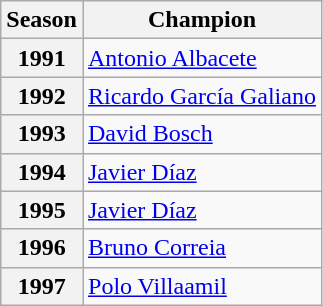<table class="wikitable">
<tr>
<th>Season</th>
<th>Champion</th>
</tr>
<tr>
<th>1991</th>
<td> <a href='#'>Antonio Albacete</a></td>
</tr>
<tr>
<th>1992</th>
<td> <a href='#'>Ricardo García Galiano</a></td>
</tr>
<tr>
<th>1993</th>
<td> <a href='#'>David Bosch</a></td>
</tr>
<tr>
<th>1994</th>
<td> <a href='#'>Javier Díaz</a></td>
</tr>
<tr>
<th>1995</th>
<td> <a href='#'>Javier Díaz</a></td>
</tr>
<tr>
<th>1996</th>
<td> <a href='#'>Bruno Correia</a></td>
</tr>
<tr>
<th>1997</th>
<td> <a href='#'>Polo Villaamil</a></td>
</tr>
</table>
